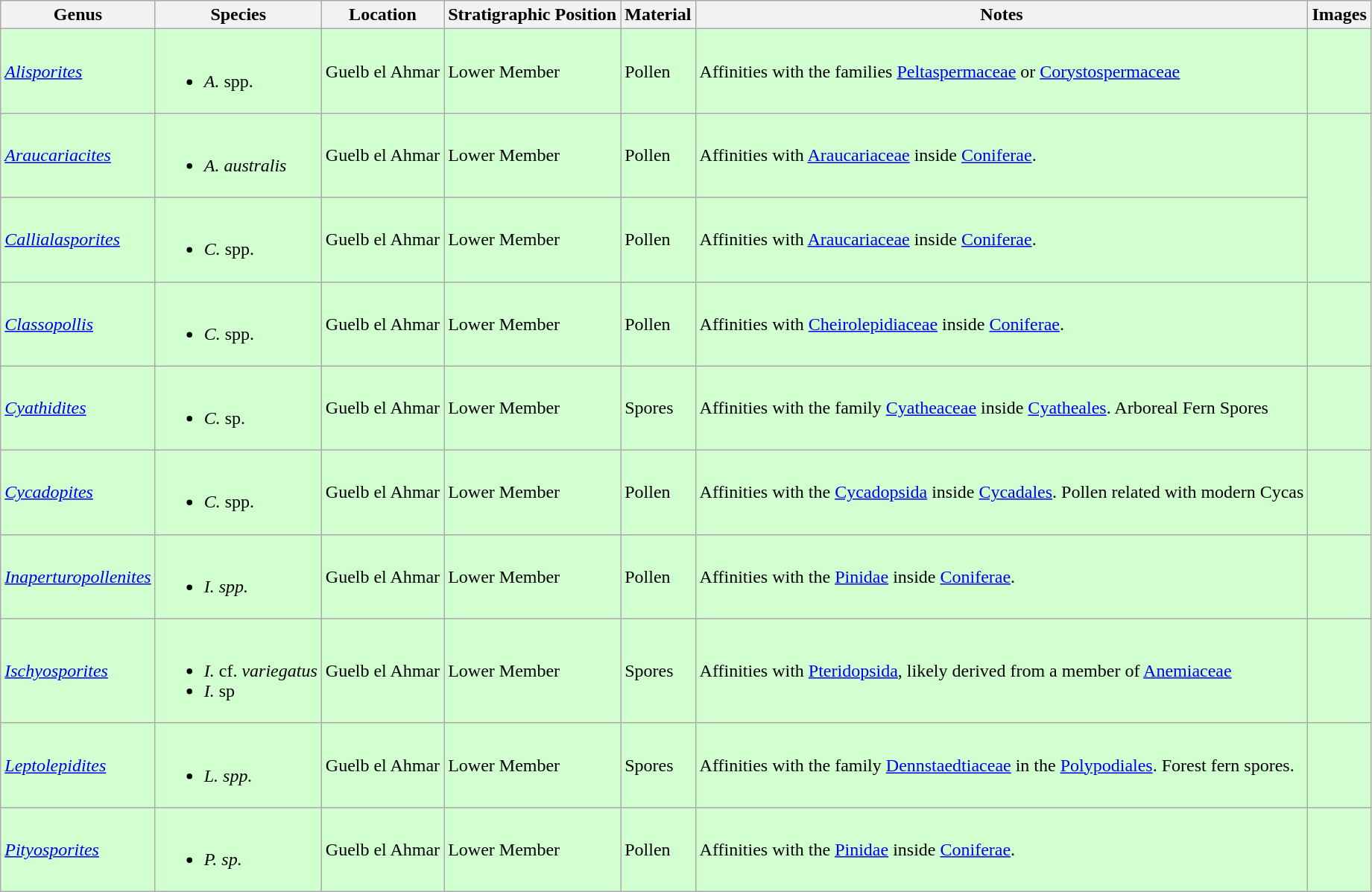<table class="wikitable sortable">
<tr>
<th>Genus</th>
<th>Species</th>
<th>Location</th>
<th>Stratigraphic Position</th>
<th>Material</th>
<th>Notes</th>
<th>Images</th>
</tr>
<tr>
<td style="background:#D1FFCF;"><em><a href='#'>Alisporites</a></em></td>
<td style="background:#D1FFCF;"><br><ul><li><em>A.</em> spp.</li></ul></td>
<td style="background:#D1FFCF;">Guelb el Ahmar</td>
<td style="background:#D1FFCF;">Lower Member</td>
<td style="background:#D1FFCF;">Pollen</td>
<td style="background:#D1FFCF;">Affinities with the families <a href='#'>Peltaspermaceae</a> or <a href='#'>Corystospermaceae</a></td>
<td style="background:#D1FFCF;"></td>
</tr>
<tr>
<td style="background:#D1FFCF;"><em><a href='#'>Araucariacites</a></em></td>
<td style="background:#D1FFCF;"><br><ul><li><em>A. australis</em></li></ul></td>
<td style="background:#D1FFCF;">Guelb el Ahmar</td>
<td style="background:#D1FFCF;">Lower Member</td>
<td style="background:#D1FFCF;">Pollen</td>
<td style="background:#D1FFCF;">Affinities with <a href='#'>Araucariaceae</a> inside <a href='#'>Coniferae</a>.</td>
<td rowspan="2" style="background:#D1FFCF;"></td>
</tr>
<tr>
<td style="background:#D1FFCF;"><em><a href='#'>Callialasporites</a></em></td>
<td style="background:#D1FFCF;"><br><ul><li><em>C.</em> spp.</li></ul></td>
<td style="background:#D1FFCF;">Guelb el Ahmar</td>
<td style="background:#D1FFCF;">Lower Member</td>
<td style="background:#D1FFCF;">Pollen</td>
<td style="background:#D1FFCF;">Affinities with <a href='#'>Araucariaceae</a> inside <a href='#'>Coniferae</a>.</td>
</tr>
<tr>
<td style="background:#D1FFCF;"><em><a href='#'>Classopollis</a></em></td>
<td style="background:#D1FFCF;"><br><ul><li><em>C.</em> spp.</li></ul></td>
<td style="background:#D1FFCF;">Guelb el Ahmar</td>
<td style="background:#D1FFCF;">Lower Member</td>
<td style="background:#D1FFCF;">Pollen</td>
<td style="background:#D1FFCF;">Affinities with <a href='#'>Cheirolepidiaceae</a> inside <a href='#'>Coniferae</a>.</td>
<td style="background:#D1FFCF;"></td>
</tr>
<tr>
<td style="background:#D1FFCF;"><em><a href='#'>Cyathidites</a></em></td>
<td style="background:#D1FFCF;"><br><ul><li><em>C.</em> sp.</li></ul></td>
<td style="background:#D1FFCF;">Guelb el Ahmar</td>
<td style="background:#D1FFCF;">Lower Member</td>
<td style="background:#D1FFCF;">Spores</td>
<td style="background:#D1FFCF;">Affinities with the family <a href='#'>Cyatheaceae</a> inside <a href='#'>Cyatheales</a>. Arboreal Fern Spores</td>
<td style="background:#D1FFCF;"></td>
</tr>
<tr>
<td style="background:#D1FFCF;"><em><a href='#'>Cycadopites</a></em></td>
<td style="background:#D1FFCF;"><br><ul><li><em>C.</em> spp.</li></ul></td>
<td style="background:#D1FFCF;">Guelb el Ahmar</td>
<td style="background:#D1FFCF;">Lower Member</td>
<td style="background:#D1FFCF;">Pollen</td>
<td style="background:#D1FFCF;">Affinities with the <a href='#'>Cycadopsida</a> inside <a href='#'>Cycadales</a>. Pollen related with modern Cycas</td>
<td style="background:#D1FFCF;"></td>
</tr>
<tr>
<td style="background:#D1FFCF;"><em><a href='#'>Inaperturopollenites</a></em></td>
<td style="background:#D1FFCF;"><br><ul><li><em>I. spp.</em></li></ul></td>
<td style="background:#D1FFCF;">Guelb el Ahmar</td>
<td style="background:#D1FFCF;">Lower Member</td>
<td style="background:#D1FFCF;">Pollen</td>
<td style="background:#D1FFCF;">Affinities with the <a href='#'>Pinidae</a> inside <a href='#'>Coniferae</a>.</td>
<td style="background:#D1FFCF;"></td>
</tr>
<tr>
<td style="background:#D1FFCF;"><em><a href='#'>Ischyosporites</a></em></td>
<td style="background:#D1FFCF;"><br><ul><li><em>I.</em> cf. <em>variegatus</em></li><li><em>I.</em> sp</li></ul></td>
<td style="background:#D1FFCF;">Guelb el Ahmar</td>
<td style="background:#D1FFCF;">Lower Member</td>
<td style="background:#D1FFCF;">Spores</td>
<td style="background:#D1FFCF;">Affinities with <a href='#'>Pteridopsida</a>, likely derived from a member of <a href='#'>Anemiaceae</a></td>
<td style="background:#D1FFCF;"></td>
</tr>
<tr>
<td style="background:#D1FFCF;"><em><a href='#'>Leptolepidites</a></em></td>
<td style="background:#D1FFCF;"><br><ul><li><em>L. spp.</em></li></ul></td>
<td style="background:#D1FFCF;">Guelb el Ahmar</td>
<td style="background:#D1FFCF;">Lower Member</td>
<td style="background:#D1FFCF;">Spores</td>
<td style="background:#D1FFCF;">Affinities with the family <a href='#'>Dennstaedtiaceae</a> in the <a href='#'>Polypodiales</a>. Forest fern spores.</td>
<td style="background:#D1FFCF;"></td>
</tr>
<tr>
<td style="background:#D1FFCF;"><em><a href='#'>Pityosporites</a></em></td>
<td style="background:#D1FFCF;"><br><ul><li><em>P. sp.</em></li></ul></td>
<td style="background:#D1FFCF;">Guelb el Ahmar</td>
<td style="background:#D1FFCF;">Lower Member</td>
<td style="background:#D1FFCF;">Pollen</td>
<td style="background:#D1FFCF;">Affinities with the <a href='#'>Pinidae</a> inside <a href='#'>Coniferae</a>.</td>
<td style="background:#D1FFCF;"></td>
</tr>
</table>
